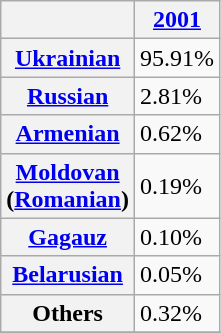<table class=wikitable>
<tr>
<th></th>
<th><a href='#'>2001</a></th>
</tr>
<tr>
<th><a href='#'>Ukrainian</a></th>
<td>95.91%</td>
</tr>
<tr>
<th><a href='#'>Russian</a></th>
<td>2.81%</td>
</tr>
<tr>
<th><a href='#'>Armenian</a></th>
<td>0.62%</td>
</tr>
<tr>
<th><a href='#'>Moldovan</a><br>(<a href='#'>Romanian</a>)</th>
<td>0.19%</td>
</tr>
<tr>
<th><a href='#'>Gagauz</a></th>
<td>0.10%</td>
</tr>
<tr>
<th><a href='#'>Belarusian</a></th>
<td>0.05%</td>
</tr>
<tr>
<th>Others</th>
<td>0.32%</td>
</tr>
<tr>
</tr>
</table>
